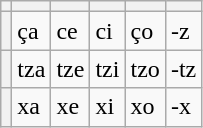<table class="wikitable">
<tr>
<th></th>
<th></th>
<th></th>
<th></th>
<th></th>
<th></th>
</tr>
<tr>
<th></th>
<td>ça</td>
<td>ce</td>
<td>ci</td>
<td>ço</td>
<td>-z</td>
</tr>
<tr>
<th></th>
<td>tza</td>
<td>tze</td>
<td>tzi</td>
<td>tzo</td>
<td>-tz</td>
</tr>
<tr>
<th></th>
<td>xa</td>
<td>xe</td>
<td>xi</td>
<td>xo</td>
<td>-x</td>
</tr>
</table>
